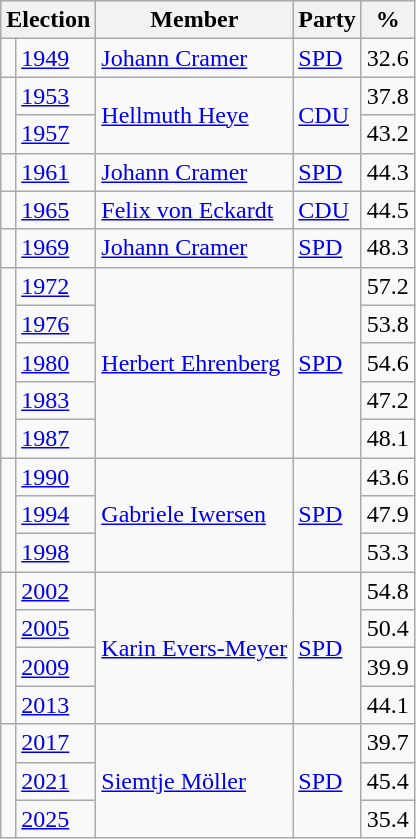<table class=wikitable>
<tr>
<th colspan=2>Election</th>
<th>Member</th>
<th>Party</th>
<th>%</th>
</tr>
<tr>
<td bgcolor=></td>
<td><a href='#'>1949</a></td>
<td><a href='#'>Johann Cramer</a></td>
<td><a href='#'>SPD</a></td>
<td align=right>32.6</td>
</tr>
<tr>
<td rowspan=2 bgcolor=></td>
<td><a href='#'>1953</a></td>
<td rowspan=2><a href='#'>Hellmuth Heye</a></td>
<td rowspan=2><a href='#'>CDU</a></td>
<td align=right>37.8</td>
</tr>
<tr>
<td><a href='#'>1957</a></td>
<td align=right>43.2</td>
</tr>
<tr>
<td bgcolor=></td>
<td><a href='#'>1961</a></td>
<td><a href='#'>Johann Cramer</a></td>
<td><a href='#'>SPD</a></td>
<td align=right>44.3</td>
</tr>
<tr>
<td bgcolor=></td>
<td><a href='#'>1965</a></td>
<td><a href='#'>Felix von Eckardt</a></td>
<td><a href='#'>CDU</a></td>
<td align=right>44.5</td>
</tr>
<tr>
<td bgcolor=></td>
<td><a href='#'>1969</a></td>
<td><a href='#'>Johann Cramer</a></td>
<td><a href='#'>SPD</a></td>
<td align=right>48.3</td>
</tr>
<tr>
<td rowspan=5 bgcolor=></td>
<td><a href='#'>1972</a></td>
<td rowspan=5><a href='#'>Herbert Ehrenberg</a></td>
<td rowspan=5><a href='#'>SPD</a></td>
<td align=right>57.2</td>
</tr>
<tr>
<td><a href='#'>1976</a></td>
<td align=right>53.8</td>
</tr>
<tr>
<td><a href='#'>1980</a></td>
<td align=right>54.6</td>
</tr>
<tr>
<td><a href='#'>1983</a></td>
<td align=right>47.2</td>
</tr>
<tr>
<td><a href='#'>1987</a></td>
<td align=right>48.1</td>
</tr>
<tr>
<td rowspan=3 bgcolor=></td>
<td><a href='#'>1990</a></td>
<td rowspan=3><a href='#'>Gabriele Iwersen</a></td>
<td rowspan=3><a href='#'>SPD</a></td>
<td align=right>43.6</td>
</tr>
<tr>
<td><a href='#'>1994</a></td>
<td align=right>47.9</td>
</tr>
<tr>
<td><a href='#'>1998</a></td>
<td align=right>53.3</td>
</tr>
<tr>
<td rowspan=4 bgcolor=></td>
<td><a href='#'>2002</a></td>
<td rowspan=4><a href='#'>Karin Evers-Meyer</a></td>
<td rowspan=4><a href='#'>SPD</a></td>
<td align=right>54.8</td>
</tr>
<tr>
<td><a href='#'>2005</a></td>
<td align=right>50.4</td>
</tr>
<tr>
<td><a href='#'>2009</a></td>
<td align=right>39.9</td>
</tr>
<tr>
<td><a href='#'>2013</a></td>
<td align=right>44.1</td>
</tr>
<tr>
<td rowspan=3 bgcolor=></td>
<td><a href='#'>2017</a></td>
<td rowspan=3><a href='#'>Siemtje Möller</a></td>
<td rowspan=3><a href='#'>SPD</a></td>
<td align=right>39.7</td>
</tr>
<tr>
<td><a href='#'>2021</a></td>
<td align=right>45.4</td>
</tr>
<tr>
<td><a href='#'>2025</a></td>
<td align=right>35.4</td>
</tr>
</table>
